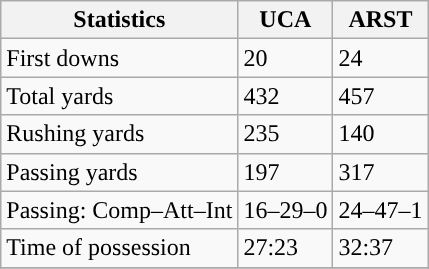<table class="wikitable" style="float: left;">
<tr>
<th>Statistics</th>
<th>UCA</th>
<th>ARST</th>
</tr>
<tr>
<td>First downs</td>
<td>20</td>
<td>24</td>
</tr>
<tr>
<td>Total yards</td>
<td>432</td>
<td>457</td>
</tr>
<tr>
<td>Rushing yards</td>
<td>235</td>
<td>140</td>
</tr>
<tr>
<td>Passing yards</td>
<td>197</td>
<td>317</td>
</tr>
<tr>
<td>Passing: Comp–Att–Int</td>
<td>16–29–0</td>
<td>24–47–1</td>
</tr>
<tr>
<td>Time of possession</td>
<td>27:23</td>
<td>32:37</td>
</tr>
<tr>
</tr>
</table>
